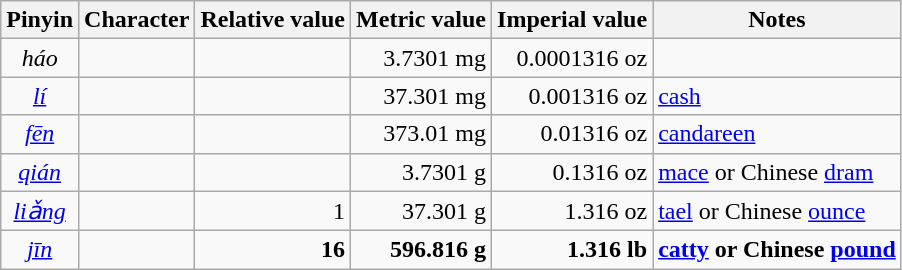<table class="wikitable">
<tr>
<th>Pinyin</th>
<th>Character</th>
<th>Relative value</th>
<th>Metric value</th>
<th>Imperial value</th>
<th>Notes</th>
</tr>
<tr>
<td align=center><em>háo</em></td>
<td align=right></td>
<td align=right></td>
<td align=right>3.7301 mg</td>
<td align=right>0.0001316 oz</td>
<td align=right></td>
</tr>
<tr>
<td align=center><em><a href='#'>lí</a></em></td>
<td align=right></td>
<td align=right></td>
<td align=right>37.301 mg</td>
<td align=right>0.001316 oz</td>
<td align=left><a href='#'>cash</a></td>
</tr>
<tr>
<td align=center><em><a href='#'>fēn</a></em></td>
<td align=right></td>
<td align=right></td>
<td align=right>373.01 mg</td>
<td align=right>0.01316 oz</td>
<td align=left><a href='#'>candareen</a></td>
</tr>
<tr>
<td align=center><em><a href='#'>qián</a></em></td>
<td align=right></td>
<td align=right></td>
<td align=right>3.7301 g</td>
<td align=right>0.1316 oz</td>
<td align=left><a href='#'>mace</a> or Chinese <a href='#'>dram</a></td>
</tr>
<tr>
<td align=center><em><a href='#'>liǎng</a></em></td>
<td align=right></td>
<td align=right>1</td>
<td align=right>37.301 g</td>
<td align=right>1.316 oz</td>
<td align=left><a href='#'>tael</a> or Chinese <a href='#'>ounce</a></td>
</tr>
<tr>
<td align=center><em><a href='#'>jīn</a></em></td>
<td align=right><strong></strong></td>
<td align=right><strong>16</strong></td>
<td align=right><strong>596.816 g</strong></td>
<td align=right><strong>1.316 lb</strong></td>
<td align=left><strong><a href='#'>catty</a> or Chinese <a href='#'>pound</a></strong></td>
</tr>
</table>
